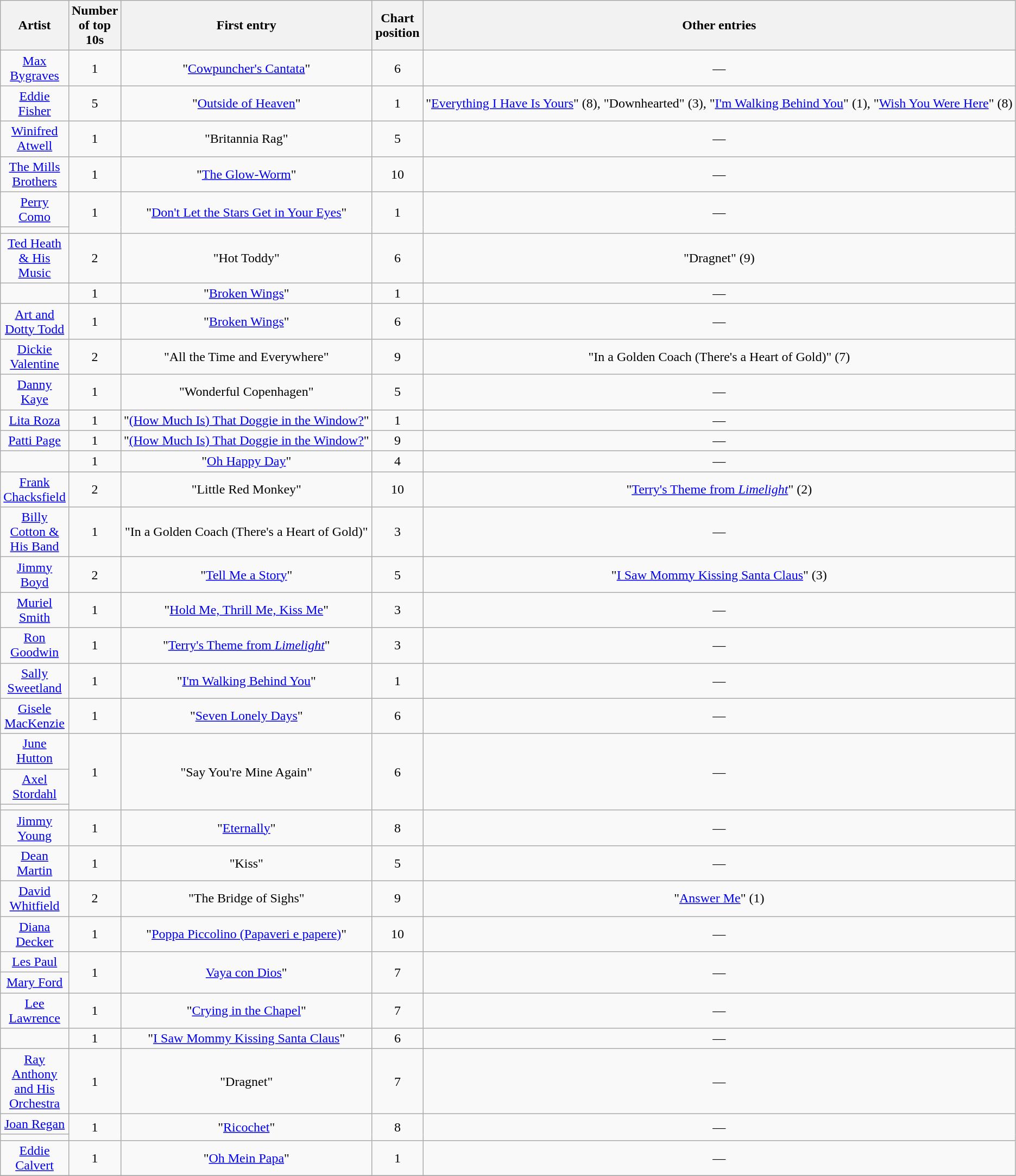<table class="wikitable sortable mw-collapsible mw-collapsed" style="text-align:center;">
<tr>
<th scope="col" style="width:55px;">Artist</th>
<th scope="col" style="width:55px;" data-sort-type="number">Number of top 10s</th>
<th scope="col" style="text-align:center;">First entry</th>
<th scope="col" style="width:55px;" data-sort-type="number">Chart position</th>
<th scope="col" style="text-align:center;">Other entries</th>
</tr>
<tr>
<td><a href='#'>Max Bygraves</a></td>
<td>1</td>
<td>"<a href='#'>Cowpuncher's Cantata</a>" </td>
<td>6</td>
<td>—</td>
</tr>
<tr>
<td><a href='#'>Eddie Fisher</a></td>
<td>5</td>
<td>"<a href='#'>Outside of Heaven</a>"</td>
<td>1</td>
<td>"<a href='#'>Everything I Have Is Yours</a>" (8), "Downhearted" (3), "<a href='#'>I'm Walking Behind You</a>" (1), "<a href='#'>Wish You Were Here</a>" (8)</td>
</tr>
<tr>
<td><a href='#'>Winifred Atwell</a></td>
<td>1</td>
<td>"Britannia Rag"</td>
<td>5</td>
<td>—</td>
</tr>
<tr>
<td><a href='#'>The Mills Brothers</a></td>
<td>1</td>
<td>"<a href='#'>The Glow-Worm</a>"</td>
<td>10</td>
<td>—</td>
</tr>
<tr>
<td><a href='#'>Perry Como</a></td>
<td rowspan="2">1</td>
<td rowspan="2">"<a href='#'>Don't Let the Stars Get in Your Eyes</a>"</td>
<td rowspan="2">1</td>
<td rowspan="2">—</td>
</tr>
<tr>
<td></td>
</tr>
<tr>
<td><a href='#'>Ted Heath & His Music</a></td>
<td>2</td>
<td>"Hot Toddy"</td>
<td>6</td>
<td>"Dragnet" (9) </td>
</tr>
<tr>
<td></td>
<td>1</td>
<td>"<a href='#'>Broken Wings</a>"</td>
<td>1</td>
<td>—</td>
</tr>
<tr>
<td><a href='#'>Art and Dotty Todd</a></td>
<td>1</td>
<td>"<a href='#'>Broken Wings</a>"</td>
<td>6</td>
<td>—</td>
</tr>
<tr>
<td><a href='#'>Dickie Valentine</a></td>
<td>2</td>
<td>"All the Time and Everywhere"</td>
<td>9</td>
<td>"In a Golden Coach (There's a Heart of Gold)" (7)</td>
</tr>
<tr>
<td><a href='#'>Danny Kaye</a></td>
<td>1</td>
<td>"Wonderful Copenhagen"</td>
<td>5</td>
<td>—</td>
</tr>
<tr>
<td><a href='#'>Lita Roza</a></td>
<td>1</td>
<td>"<a href='#'>(How Much Is) That Doggie in the Window?</a>"</td>
<td>1</td>
<td>—</td>
</tr>
<tr>
<td><a href='#'>Patti Page</a></td>
<td>1</td>
<td>"<a href='#'>(How Much Is) That Doggie in the Window?</a>"</td>
<td>9</td>
<td>—</td>
</tr>
<tr>
<td></td>
<td>1</td>
<td>"<a href='#'>Oh Happy Day</a>"</td>
<td>4</td>
<td>—</td>
</tr>
<tr>
<td><a href='#'>Frank Chacksfield</a></td>
<td>2</td>
<td>"Little Red Monkey"</td>
<td>10</td>
<td>"<a href='#'>Terry's Theme from <em>Limelight</em></a>" (2)</td>
</tr>
<tr>
<td><a href='#'>Billy Cotton & His Band</a></td>
<td>1</td>
<td>"In a Golden Coach (There's a Heart of Gold)"</td>
<td>3</td>
<td>—</td>
</tr>
<tr>
<td><a href='#'>Jimmy Boyd</a></td>
<td>2</td>
<td>"<a href='#'>Tell Me a Story</a>"</td>
<td>5</td>
<td>"<a href='#'>I Saw Mommy Kissing Santa Claus</a>" (3)</td>
</tr>
<tr>
<td><a href='#'>Muriel Smith</a></td>
<td>1</td>
<td>"<a href='#'>Hold Me, Thrill Me, Kiss Me</a>"</td>
<td>3</td>
<td>—</td>
</tr>
<tr>
<td><a href='#'>Ron Goodwin</a></td>
<td>1</td>
<td>"<a href='#'>Terry's Theme from <em>Limelight</em></a>"</td>
<td>3</td>
<td>—</td>
</tr>
<tr>
<td><a href='#'>Sally Sweetland</a></td>
<td>1</td>
<td>"<a href='#'>I'm Walking Behind You</a>"</td>
<td>1</td>
<td>—</td>
</tr>
<tr>
<td><a href='#'>Gisele MacKenzie</a></td>
<td>1</td>
<td>"<a href='#'>Seven Lonely Days</a>"</td>
<td>6</td>
<td>—</td>
</tr>
<tr>
<td><a href='#'>June Hutton</a></td>
<td rowspan="3">1</td>
<td rowspan="3">"Say You're Mine Again"</td>
<td rowspan="3">6</td>
<td rowspan="3">—</td>
</tr>
<tr>
<td><a href='#'>Axel Stordahl</a></td>
</tr>
<tr>
<td></td>
</tr>
<tr>
<td><a href='#'>Jimmy Young</a></td>
<td>1</td>
<td>"<a href='#'>Eternally</a>"</td>
<td>8</td>
<td>—</td>
</tr>
<tr>
<td><a href='#'>Dean Martin</a></td>
<td>1</td>
<td>"Kiss"</td>
<td>5</td>
<td>—</td>
</tr>
<tr>
<td><a href='#'>David Whitfield</a></td>
<td>2</td>
<td>"The Bridge of Sighs"</td>
<td>9</td>
<td>"<a href='#'>Answer Me</a>" (1)</td>
</tr>
<tr>
<td><a href='#'>Diana Decker</a></td>
<td>1</td>
<td>"<a href='#'>Poppa Piccolino (Papaveri e papere)</a>"</td>
<td>10</td>
<td>—</td>
</tr>
<tr>
<td><a href='#'>Les Paul</a></td>
<td rowspan="2">1</td>
<td rowspan="2"><a href='#'>Vaya con Dios</a>"</td>
<td rowspan="2">7</td>
<td rowspan="2">—</td>
</tr>
<tr>
<td><a href='#'>Mary Ford</a></td>
</tr>
<tr>
<td><a href='#'>Lee Lawrence</a></td>
<td>1</td>
<td>"<a href='#'>Crying in the Chapel</a>"</td>
<td>7</td>
<td>—</td>
</tr>
<tr>
<td></td>
<td>1</td>
<td>"<a href='#'>I Saw Mommy Kissing Santa Claus</a>"</td>
<td>6</td>
<td>—</td>
</tr>
<tr>
<td><a href='#'>Ray Anthony and His Orchestra</a></td>
<td>1</td>
<td>"Dragnet"</td>
<td>7</td>
<td>—</td>
</tr>
<tr>
<td><a href='#'>Joan Regan</a></td>
<td rowspan="2">1</td>
<td rowspan="2">"<a href='#'>Ricochet</a>"</td>
<td rowspan="2">8</td>
<td rowspan="2">—</td>
</tr>
<tr>
<td></td>
</tr>
<tr>
<td><a href='#'>Eddie Calvert</a></td>
<td>1</td>
<td>"<a href='#'>Oh Mein Papa</a>" </td>
<td>1</td>
<td>—</td>
</tr>
<tr>
</tr>
</table>
